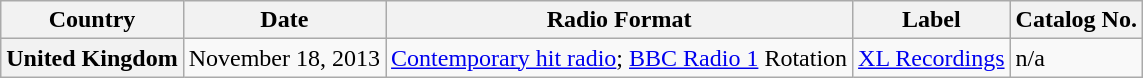<table class="wikitable plainrowheaders">
<tr>
<th scope="col">Country</th>
<th scope="col">Date</th>
<th scope="col">Radio Format</th>
<th scope="col">Label</th>
<th scope="col">Catalog No.</th>
</tr>
<tr>
<th scope="row">United Kingdom</th>
<td>November 18, 2013</td>
<td><a href='#'>Contemporary hit radio</a>; <a href='#'>BBC Radio 1</a> Rotation</td>
<td><a href='#'>XL Recordings</a></td>
<td>n/a</td>
</tr>
</table>
